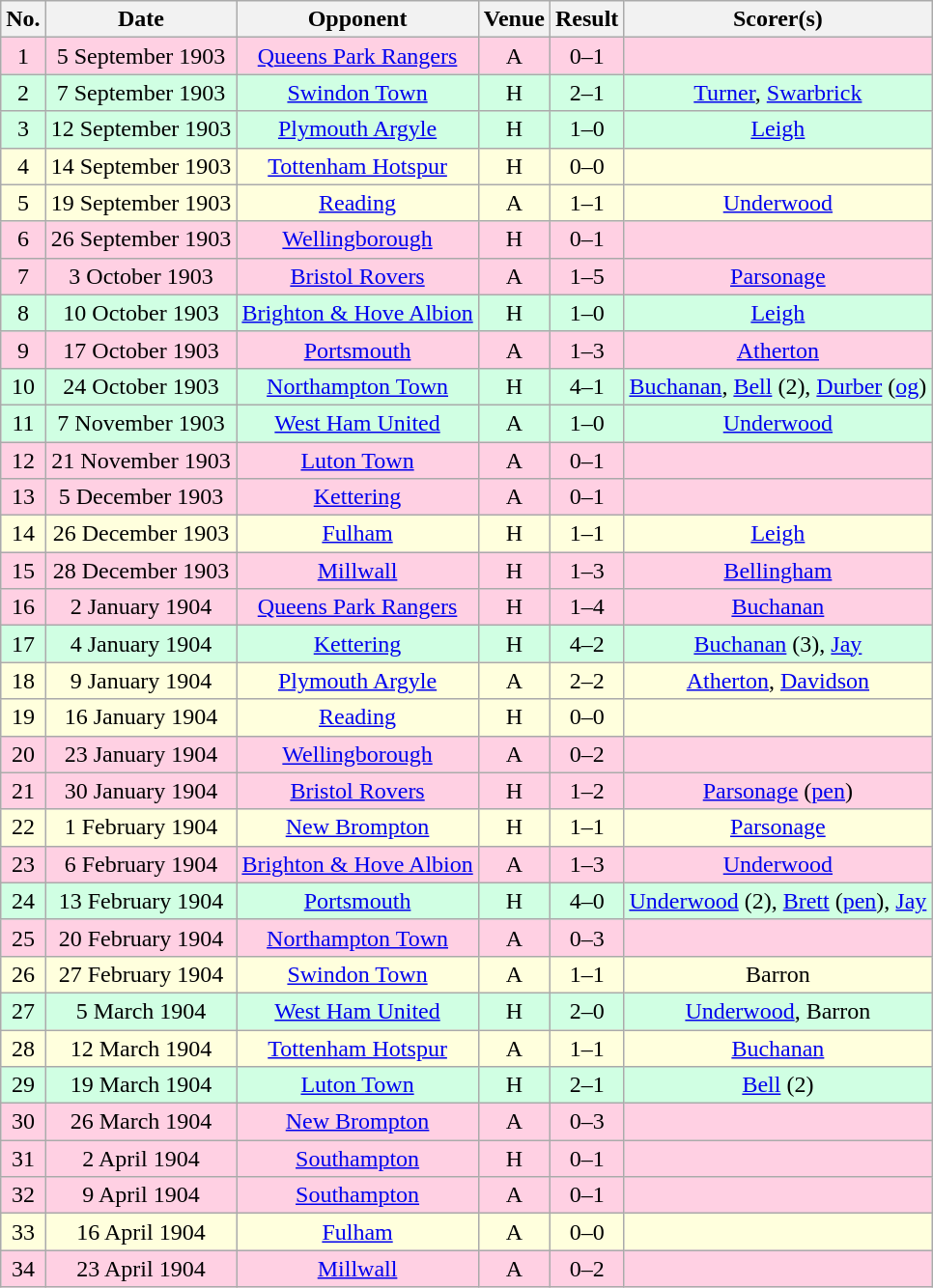<table class="wikitable sortable" style="text-align:center;">
<tr>
<th>No.</th>
<th>Date</th>
<th>Opponent</th>
<th>Venue</th>
<th>Result</th>
<th>Scorer(s)</th>
</tr>
<tr style="background:#ffd0e3;">
<td>1</td>
<td>5 September 1903</td>
<td><a href='#'>Queens Park Rangers</a></td>
<td>A</td>
<td>0–1</td>
<td></td>
</tr>
<tr style="background:#d0ffe3;">
<td>2</td>
<td>7 September 1903</td>
<td><a href='#'>Swindon Town</a></td>
<td>H</td>
<td>2–1</td>
<td><a href='#'>Turner</a>, <a href='#'>Swarbrick</a></td>
</tr>
<tr style="background:#d0ffe3;">
<td>3</td>
<td>12 September 1903</td>
<td><a href='#'>Plymouth Argyle</a></td>
<td>H</td>
<td>1–0</td>
<td><a href='#'>Leigh</a></td>
</tr>
<tr style="background:#ffd;">
<td>4</td>
<td>14 September 1903</td>
<td><a href='#'>Tottenham Hotspur</a></td>
<td>H</td>
<td>0–0</td>
<td></td>
</tr>
<tr style="background:#ffd;">
<td>5</td>
<td>19 September 1903</td>
<td><a href='#'>Reading</a></td>
<td>A</td>
<td>1–1</td>
<td><a href='#'>Underwood</a></td>
</tr>
<tr style="background:#ffd0e3;">
<td>6</td>
<td>26 September 1903</td>
<td><a href='#'>Wellingborough</a></td>
<td>H</td>
<td>0–1</td>
<td></td>
</tr>
<tr style="background:#ffd0e3;">
<td>7</td>
<td>3 October 1903</td>
<td><a href='#'>Bristol Rovers</a></td>
<td>A</td>
<td>1–5</td>
<td><a href='#'>Parsonage</a></td>
</tr>
<tr style="background:#d0ffe3;">
<td>8</td>
<td>10 October 1903</td>
<td><a href='#'>Brighton & Hove Albion</a></td>
<td>H</td>
<td>1–0</td>
<td><a href='#'>Leigh</a></td>
</tr>
<tr style="background:#ffd0e3;">
<td>9</td>
<td>17 October 1903</td>
<td><a href='#'>Portsmouth</a></td>
<td>A</td>
<td>1–3</td>
<td><a href='#'>Atherton</a></td>
</tr>
<tr style="background:#d0ffe3;">
<td>10</td>
<td>24 October 1903</td>
<td><a href='#'>Northampton Town</a></td>
<td>H</td>
<td>4–1</td>
<td><a href='#'>Buchanan</a>, <a href='#'>Bell</a> (2), <a href='#'>Durber</a> (<a href='#'>og</a>)</td>
</tr>
<tr style="background:#d0ffe3;">
<td>11</td>
<td>7 November 1903</td>
<td><a href='#'>West Ham United</a></td>
<td>A</td>
<td>1–0</td>
<td><a href='#'>Underwood</a></td>
</tr>
<tr style="background:#ffd0e3;">
<td>12</td>
<td>21 November 1903</td>
<td><a href='#'>Luton Town</a></td>
<td>A</td>
<td>0–1</td>
<td></td>
</tr>
<tr style="background:#ffd0e3;">
<td>13</td>
<td>5 December 1903</td>
<td><a href='#'>Kettering</a></td>
<td>A</td>
<td>0–1</td>
<td></td>
</tr>
<tr style="background:#ffd;">
<td>14</td>
<td>26 December 1903</td>
<td><a href='#'>Fulham</a></td>
<td>H</td>
<td>1–1</td>
<td><a href='#'>Leigh</a></td>
</tr>
<tr style="background:#ffd0e3;">
<td>15</td>
<td>28 December 1903</td>
<td><a href='#'>Millwall</a></td>
<td>H</td>
<td>1–3</td>
<td><a href='#'>Bellingham</a></td>
</tr>
<tr style="background:#ffd0e3;">
<td>16</td>
<td>2 January 1904</td>
<td><a href='#'>Queens Park Rangers</a></td>
<td>H</td>
<td>1–4</td>
<td><a href='#'>Buchanan</a></td>
</tr>
<tr style="background:#d0ffe3;">
<td>17</td>
<td>4 January 1904</td>
<td><a href='#'>Kettering</a></td>
<td>H</td>
<td>4–2</td>
<td><a href='#'>Buchanan</a> (3), <a href='#'>Jay</a></td>
</tr>
<tr style="background:#ffd;">
<td>18</td>
<td>9 January 1904</td>
<td><a href='#'>Plymouth Argyle</a></td>
<td>A</td>
<td>2–2</td>
<td><a href='#'>Atherton</a>, <a href='#'>Davidson</a></td>
</tr>
<tr style="background:#ffd;">
<td>19</td>
<td>16 January 1904</td>
<td><a href='#'>Reading</a></td>
<td>H</td>
<td>0–0</td>
<td></td>
</tr>
<tr style="background:#ffd0e3;">
<td>20</td>
<td>23 January 1904</td>
<td><a href='#'>Wellingborough</a></td>
<td>A</td>
<td>0–2</td>
<td></td>
</tr>
<tr style="background:#ffd0e3;">
<td>21</td>
<td>30 January 1904</td>
<td><a href='#'>Bristol Rovers</a></td>
<td>H</td>
<td>1–2</td>
<td><a href='#'>Parsonage</a> (<a href='#'>pen</a>)</td>
</tr>
<tr style="background:#ffd;">
<td>22</td>
<td>1 February 1904</td>
<td><a href='#'>New Brompton</a></td>
<td>H</td>
<td>1–1</td>
<td><a href='#'>Parsonage</a></td>
</tr>
<tr style="background:#ffd0e3;">
<td>23</td>
<td>6 February 1904</td>
<td><a href='#'>Brighton & Hove Albion</a></td>
<td>A</td>
<td>1–3</td>
<td><a href='#'>Underwood</a></td>
</tr>
<tr style="background:#d0ffe3;">
<td>24</td>
<td>13 February 1904</td>
<td><a href='#'>Portsmouth</a></td>
<td>H</td>
<td>4–0</td>
<td><a href='#'>Underwood</a> (2), <a href='#'>Brett</a> (<a href='#'>pen</a>), <a href='#'>Jay</a></td>
</tr>
<tr style="background:#ffd0e3;">
<td>25</td>
<td>20 February 1904</td>
<td><a href='#'>Northampton Town</a></td>
<td>A</td>
<td>0–3</td>
<td></td>
</tr>
<tr style="background:#ffd;">
<td>26</td>
<td>27 February 1904</td>
<td><a href='#'>Swindon Town</a></td>
<td>A</td>
<td>1–1</td>
<td>Barron</td>
</tr>
<tr style="background:#d0ffe3;">
<td>27</td>
<td>5 March 1904</td>
<td><a href='#'>West Ham United</a></td>
<td>H</td>
<td>2–0</td>
<td><a href='#'>Underwood</a>, Barron</td>
</tr>
<tr style="background:#ffd;">
<td>28</td>
<td>12 March 1904</td>
<td><a href='#'>Tottenham Hotspur</a></td>
<td>A</td>
<td>1–1</td>
<td><a href='#'>Buchanan</a></td>
</tr>
<tr style="background:#d0ffe3;">
<td>29</td>
<td>19 March 1904</td>
<td><a href='#'>Luton Town</a></td>
<td>H</td>
<td>2–1</td>
<td><a href='#'>Bell</a> (2)</td>
</tr>
<tr style="background:#ffd0e3;">
<td>30</td>
<td>26 March 1904</td>
<td><a href='#'>New Brompton</a></td>
<td>A</td>
<td>0–3</td>
<td></td>
</tr>
<tr style="background:#ffd0e3;">
<td>31</td>
<td>2 April 1904</td>
<td><a href='#'>Southampton</a></td>
<td>H</td>
<td>0–1</td>
<td></td>
</tr>
<tr style="background:#ffd0e3;">
<td>32</td>
<td>9 April 1904</td>
<td><a href='#'>Southampton</a></td>
<td>A</td>
<td>0–1</td>
<td></td>
</tr>
<tr style="background:#ffd;">
<td>33</td>
<td>16 April 1904</td>
<td><a href='#'>Fulham</a></td>
<td>A</td>
<td>0–0</td>
<td></td>
</tr>
<tr style="background:#ffd0e3;">
<td>34</td>
<td>23 April 1904</td>
<td><a href='#'>Millwall</a></td>
<td>A</td>
<td>0–2</td>
<td></td>
</tr>
</table>
